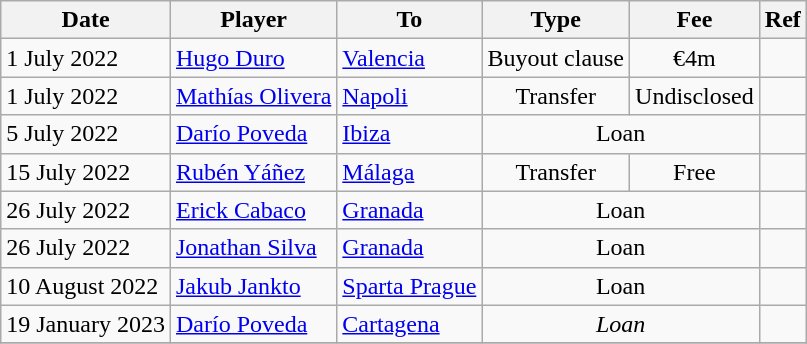<table class="wikitable">
<tr>
<th>Date</th>
<th>Player</th>
<th>To</th>
<th>Type</th>
<th>Fee</th>
<th>Ref</th>
</tr>
<tr>
<td>1 July 2022</td>
<td> <a href='#'>Hugo Duro</a></td>
<td><a href='#'>Valencia</a></td>
<td align=center>Buyout clause</td>
<td align=center>€4m</td>
<td align=center></td>
</tr>
<tr>
<td>1 July 2022</td>
<td> <a href='#'>Mathías Olivera</a></td>
<td> <a href='#'>Napoli</a></td>
<td align=center>Transfer</td>
<td align=center>Undisclosed</td>
<td align=center></td>
</tr>
<tr>
<td>5 July 2022</td>
<td> <a href='#'>Darío Poveda</a></td>
<td><a href='#'>Ibiza</a></td>
<td colspan="2" align=center>Loan</td>
<td align=center></td>
</tr>
<tr>
<td>15 July 2022</td>
<td> <a href='#'>Rubén Yáñez</a></td>
<td><a href='#'>Málaga</a></td>
<td align=center>Transfer</td>
<td align=center>Free</td>
<td align=center></td>
</tr>
<tr>
<td>26 July 2022</td>
<td> <a href='#'>Erick Cabaco</a></td>
<td><a href='#'>Granada</a></td>
<td colspan="2" align=center>Loan</td>
<td align=center></td>
</tr>
<tr>
<td>26 July 2022</td>
<td> <a href='#'>Jonathan Silva</a></td>
<td><a href='#'>Granada</a></td>
<td colspan="2" align=center>Loan</td>
<td align=center></td>
</tr>
<tr>
<td>10 August 2022</td>
<td> <a href='#'>Jakub Jankto</a></td>
<td> <a href='#'>Sparta Prague</a></td>
<td colspan="2" align=center>Loan</td>
<td align=center></td>
</tr>
<tr>
<td>19 January 2023</td>
<td> <a href='#'>Darío Poveda</a></td>
<td><a href='#'>Cartagena</a></td>
<td colspan=2 align=center><em>Loan</em></td>
<td align=center></td>
</tr>
<tr>
</tr>
</table>
